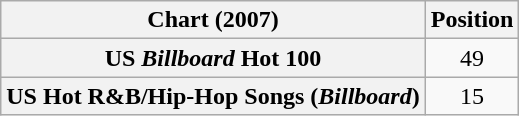<table class="wikitable sortable plainrowheaders" style="text-align:center;">
<tr>
<th scope="col">Chart (2007)</th>
<th scope="col">Position</th>
</tr>
<tr>
<th scope="row">US <em>Billboard</em> Hot 100</th>
<td>49</td>
</tr>
<tr>
<th scope="row">US Hot R&B/Hip-Hop Songs (<em>Billboard</em>)</th>
<td>15</td>
</tr>
</table>
